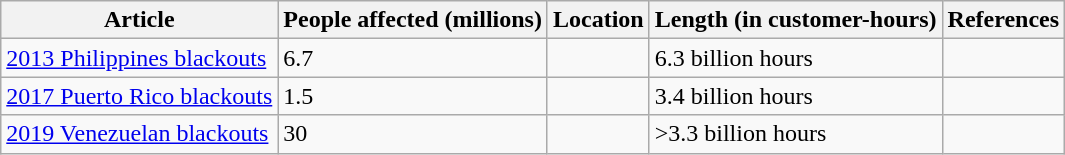<table class="wikitable sortable">
<tr>
<th>Article</th>
<th>People affected (millions)</th>
<th>Location</th>
<th>Length (in customer-hours)</th>
<th class="unsortable">References</th>
</tr>
<tr>
<td><a href='#'>2013 Philippines blackouts</a></td>
<td>6.7</td>
<td></td>
<td>6.3 billion hours</td>
<td></td>
</tr>
<tr>
<td><a href='#'>2017 Puerto Rico blackouts</a></td>
<td>1.5</td>
<td></td>
<td>3.4 billion hours</td>
<td></td>
</tr>
<tr>
<td><a href='#'>2019 Venezuelan blackouts</a></td>
<td>30</td>
<td></td>
<td data-sort-value="3.3 billion hours" !>>3.3 billion hours</td>
<td></td>
</tr>
</table>
